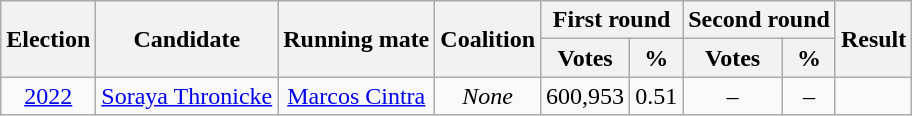<table class="wikitable" style="text-align:center">
<tr>
<th rowspan="2">Election</th>
<th rowspan="2">Candidate</th>
<th rowspan="2">Running mate</th>
<th rowspan="2">Coalition</th>
<th colspan="2">First round</th>
<th colspan="2">Second round</th>
<th rowspan="2">Result</th>
</tr>
<tr>
<th>Votes</th>
<th>%</th>
<th>Votes</th>
<th>%</th>
</tr>
<tr>
<td><a href='#'>2022</a></td>
<td><a href='#'>Soraya Thronicke</a></td>
<td><a href='#'>Marcos Cintra</a></td>
<td><em>None</em></td>
<td>600,953</td>
<td>0.51</td>
<td>–</td>
<td>–</td>
<td></td>
</tr>
</table>
